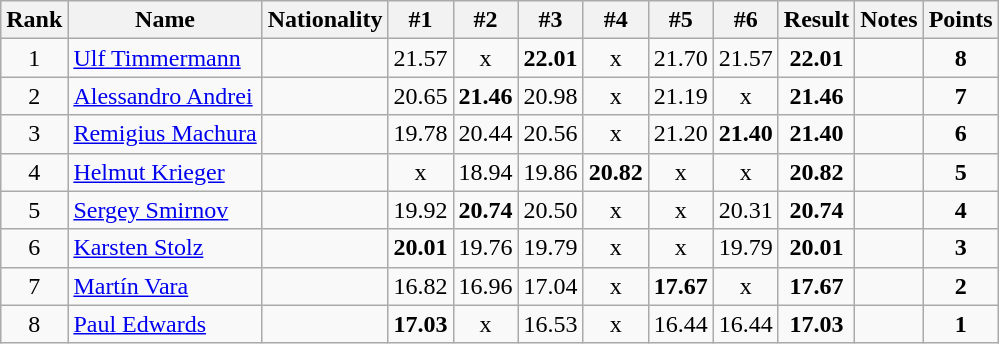<table class="wikitable sortable" style="text-align:center">
<tr>
<th>Rank</th>
<th>Name</th>
<th>Nationality</th>
<th>#1</th>
<th>#2</th>
<th>#3</th>
<th>#4</th>
<th>#5</th>
<th>#6</th>
<th>Result</th>
<th>Notes</th>
<th>Points</th>
</tr>
<tr>
<td>1</td>
<td align=left><a href='#'>Ulf Timmermann</a></td>
<td align=left></td>
<td>21.57</td>
<td>x</td>
<td><strong>22.01</strong></td>
<td>x</td>
<td>21.70</td>
<td>21.57</td>
<td><strong>22.01</strong></td>
<td></td>
<td><strong>8</strong></td>
</tr>
<tr>
<td>2</td>
<td align=left><a href='#'>Alessandro Andrei</a></td>
<td align=left></td>
<td>20.65</td>
<td><strong>21.46</strong></td>
<td>20.98</td>
<td>x</td>
<td>21.19</td>
<td>x</td>
<td><strong>21.46</strong></td>
<td></td>
<td><strong>7</strong></td>
</tr>
<tr>
<td>3</td>
<td align=left><a href='#'>Remigius Machura</a></td>
<td align=left></td>
<td>19.78</td>
<td>20.44</td>
<td>20.56</td>
<td>x</td>
<td>21.20</td>
<td><strong>21.40</strong></td>
<td><strong>21.40</strong></td>
<td></td>
<td><strong>6</strong></td>
</tr>
<tr>
<td>4</td>
<td align=left><a href='#'>Helmut Krieger</a></td>
<td align=left></td>
<td>x</td>
<td>18.94</td>
<td>19.86</td>
<td><strong>20.82</strong></td>
<td>x</td>
<td>x</td>
<td><strong>20.82</strong></td>
<td></td>
<td><strong>5</strong></td>
</tr>
<tr>
<td>5</td>
<td align=left><a href='#'>Sergey Smirnov</a></td>
<td align=left></td>
<td>19.92</td>
<td><strong>20.74</strong></td>
<td>20.50</td>
<td>x</td>
<td>x</td>
<td>20.31</td>
<td><strong>20.74</strong></td>
<td></td>
<td><strong>4</strong></td>
</tr>
<tr>
<td>6</td>
<td align=left><a href='#'>Karsten Stolz</a></td>
<td align=left></td>
<td><strong>20.01</strong></td>
<td>19.76</td>
<td>19.79</td>
<td>x</td>
<td>x</td>
<td>19.79</td>
<td><strong>20.01</strong></td>
<td></td>
<td><strong>3</strong></td>
</tr>
<tr>
<td>7</td>
<td align=left><a href='#'>Martín Vara</a></td>
<td align=left></td>
<td>16.82</td>
<td>16.96</td>
<td>17.04</td>
<td>x</td>
<td><strong>17.67</strong></td>
<td>x</td>
<td><strong>17.67</strong></td>
<td></td>
<td><strong>2</strong></td>
</tr>
<tr>
<td>8</td>
<td align=left><a href='#'>Paul Edwards</a></td>
<td align=left></td>
<td><strong>17.03</strong></td>
<td>x</td>
<td>16.53</td>
<td>x</td>
<td>16.44</td>
<td>16.44</td>
<td><strong>17.03</strong></td>
<td></td>
<td><strong>1</strong></td>
</tr>
</table>
